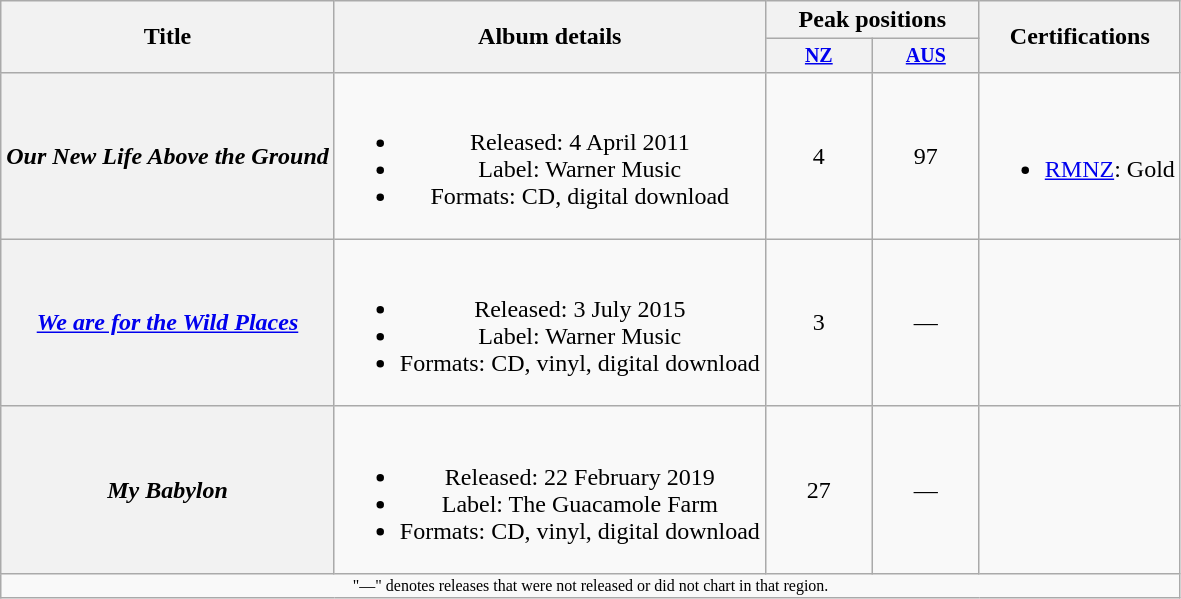<table class="wikitable plainrowheaders" style="text-align:center;">
<tr>
<th rowspan="2">Title</th>
<th rowspan="2">Album details</th>
<th colspan="2">Peak positions</th>
<th rowspan="2">Certifications</th>
</tr>
<tr style="font-size:smaller;">
<th style="width:65px;"><a href='#'>NZ</a><br></th>
<th style="width:65px;"><a href='#'>AUS</a><br></th>
</tr>
<tr>
<th scope="row"><em>Our New Life Above the Ground</em></th>
<td><br><ul><li>Released: 4 April 2011</li><li>Label: Warner Music</li><li>Formats: CD, digital download</li></ul></td>
<td>4</td>
<td>97</td>
<td><br><ul><li><a href='#'>RMNZ</a>: Gold</li></ul></td>
</tr>
<tr>
<th scope="row"><em><a href='#'>We are for the Wild Places</a></em></th>
<td><br><ul><li>Released: 3 July 2015</li><li>Label: Warner Music</li><li>Formats: CD, vinyl, digital download</li></ul></td>
<td>3</td>
<td>—</td>
<td></td>
</tr>
<tr>
<th scope="row"><em>My Babylon</em></th>
<td><br><ul><li>Released: 22 February 2019</li><li>Label: The Guacamole Farm</li><li>Formats: CD, vinyl, digital download</li></ul></td>
<td>27<br></td>
<td>—</td>
<td></td>
</tr>
<tr>
<td align="center" colspan="13" style="font-size: 8pt">"—" denotes releases that were not released or did not chart in that region.</td>
</tr>
</table>
